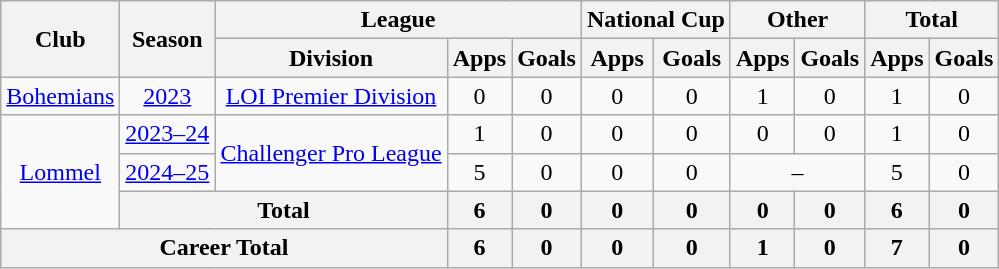<table class=wikitable style="text-align: center">
<tr>
<th rowspan=2>Club</th>
<th rowspan=2>Season</th>
<th colspan=3>League</th>
<th colspan=2>National Cup</th>
<th colspan=2>Other</th>
<th colspan=2>Total</th>
</tr>
<tr>
<th>Division</th>
<th>Apps</th>
<th>Goals</th>
<th>Apps</th>
<th>Goals</th>
<th>Apps</th>
<th>Goals</th>
<th>Apps</th>
<th>Goals</th>
</tr>
<tr>
<td><a href='#'>Bohemians</a></td>
<td><a href='#'>2023</a></td>
<td><a href='#'>LOI Premier Division</a></td>
<td>0</td>
<td>0</td>
<td>0</td>
<td>0</td>
<td>1</td>
<td>0</td>
<td>1</td>
<td>0</td>
</tr>
<tr>
<td rowspan="3"><a href='#'>Lommel</a></td>
<td><a href='#'>2023–24</a></td>
<td rowspan="2"><a href='#'>Challenger Pro League</a></td>
<td>1</td>
<td>0</td>
<td>0</td>
<td>0</td>
<td>0</td>
<td>0</td>
<td>1</td>
<td>0</td>
</tr>
<tr>
<td><a href='#'>2024–25</a></td>
<td>5</td>
<td>0</td>
<td>0</td>
<td>0</td>
<td colspan="2">–</td>
<td>5</td>
<td>0</td>
</tr>
<tr>
<th colspan="2">Total</th>
<th>6</th>
<th>0</th>
<th>0</th>
<th>0</th>
<th>0</th>
<th>0</th>
<th>6</th>
<th>0</th>
</tr>
<tr>
<th colspan="3">Career Total</th>
<th>6</th>
<th>0</th>
<th>0</th>
<th>0</th>
<th>1</th>
<th>0</th>
<th>7</th>
<th>0</th>
</tr>
</table>
